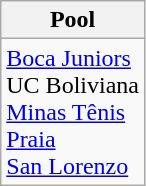<table class="wikitable">
<tr>
<th>Pool</th>
</tr>
<tr>
<td> <a href='#'>Boca Juniors</a><br> UC Boliviana<br>  <a href='#'>Minas Tênis</a><br> <a href='#'>Praia</a><br> <a href='#'>San Lorenzo</a></td>
</tr>
</table>
